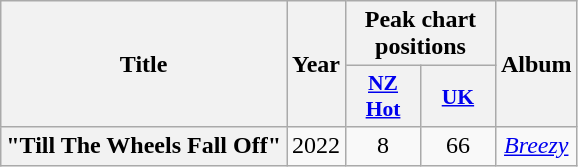<table class="wikitable plainrowheaders" style="text-align:center;">
<tr>
<th scope="col" rowspan="2">Title</th>
<th scope="col" rowspan="2">Year</th>
<th scope="col" colspan="2">Peak chart positions</th>
<th scope="col" rowspan="2">Album</th>
</tr>
<tr>
<th scope="col" style="width:3em;font-size:90%;"><a href='#'>NZ<br>Hot</a><br></th>
<th scope="col" style="width:3em;font-size:90%;"><a href='#'>UK</a></th>
</tr>
<tr>
<th scope="row">"Till The Wheels Fall Off"<br></th>
<td>2022</td>
<td>8</td>
<td>66</td>
<td><em><a href='#'>Breezy</a></em></td>
</tr>
</table>
